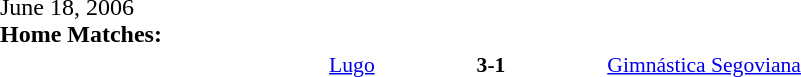<table width=100% cellspacing=1>
<tr>
<th width=20%></th>
<th width=12%></th>
<th width=20%></th>
<th></th>
</tr>
<tr>
<td>June 18, 2006<br><strong>Home Matches:</strong></td>
</tr>
<tr style=font-size:90%>
<td align=right><a href='#'>Lugo</a></td>
<td align=center><strong>3-1</strong></td>
<td><a href='#'>Gimnástica Segoviana</a></td>
</tr>
</table>
